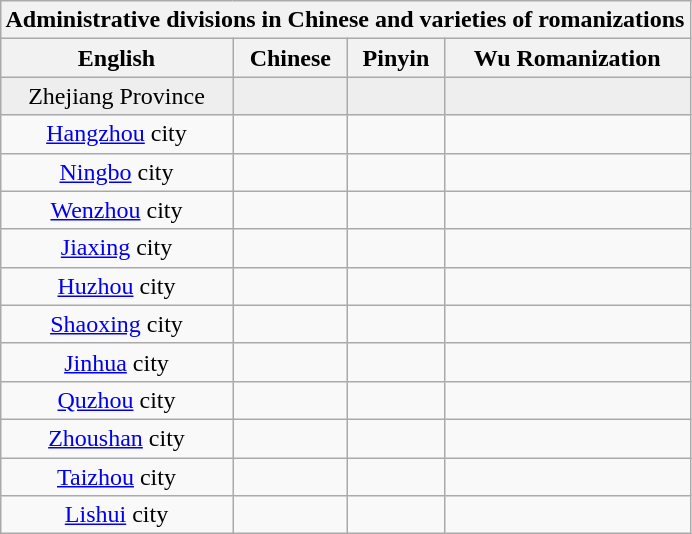<table class="wikitable sortable collapsible collapsed" style="text-font:90%; width:auto; text-align:center; margin-left: auto; margin-right: auto;">
<tr>
<th colspan="5">Administrative divisions in Chinese and varieties of romanizations</th>
</tr>
<tr>
<th>English</th>
<th>Chinese</th>
<th>Pinyin</th>
<th>Wu Romanization</th>
</tr>
<tr style="background:#eee">
<td>Zhejiang Province</td>
<td></td>
<td></td>
<td></td>
</tr>
<tr>
<td><a href='#'>Hangzhou</a> city</td>
<td></td>
<td></td>
<td></td>
</tr>
<tr>
<td><a href='#'>Ningbo</a> city</td>
<td></td>
<td></td>
<td></td>
</tr>
<tr>
<td><a href='#'>Wenzhou</a> city</td>
<td></td>
<td></td>
<td></td>
</tr>
<tr>
<td><a href='#'>Jiaxing</a> city</td>
<td></td>
<td></td>
<td></td>
</tr>
<tr>
<td><a href='#'>Huzhou</a> city</td>
<td></td>
<td></td>
<td></td>
</tr>
<tr>
<td><a href='#'>Shaoxing</a> city</td>
<td></td>
<td></td>
<td></td>
</tr>
<tr>
<td><a href='#'>Jinhua</a> city</td>
<td></td>
<td></td>
<td></td>
</tr>
<tr>
<td><a href='#'>Quzhou</a> city</td>
<td></td>
<td></td>
<td></td>
</tr>
<tr>
<td><a href='#'>Zhoushan</a> city</td>
<td></td>
<td></td>
<td></td>
</tr>
<tr>
<td><a href='#'>Taizhou</a> city</td>
<td></td>
<td></td>
<td></td>
</tr>
<tr>
<td><a href='#'>Lishui</a> city</td>
<td></td>
<td></td>
<td></td>
</tr>
</table>
